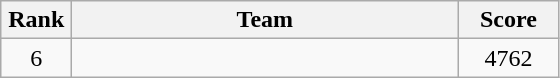<table class=wikitable style="text-align:center">
<tr>
<th width=40>Rank</th>
<th width=250>Team</th>
<th width=60>Score</th>
</tr>
<tr>
<td>6</td>
<td style="text-align:left"></td>
<td>4762</td>
</tr>
</table>
